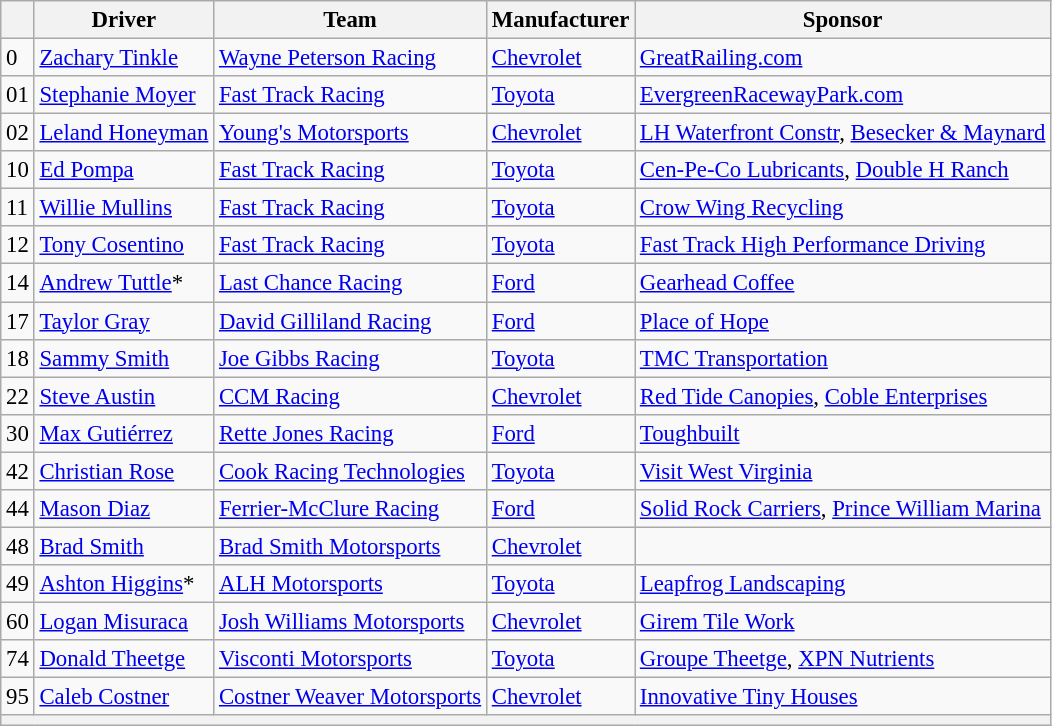<table class="wikitable" style="font-size:95%">
<tr>
<th></th>
<th>Driver</th>
<th>Team</th>
<th>Manufacturer</th>
<th>Sponsor</th>
</tr>
<tr>
<td>0</td>
<td><a href='#'>Zachary Tinkle</a></td>
<td><a href='#'>Wayne Peterson Racing</a></td>
<td><a href='#'>Chevrolet</a></td>
<td><a href='#'>GreatRailing.com</a></td>
</tr>
<tr>
<td>01</td>
<td><a href='#'>Stephanie Moyer</a></td>
<td><a href='#'>Fast Track Racing</a></td>
<td><a href='#'>Toyota</a></td>
<td><a href='#'>EvergreenRacewayPark.com</a></td>
</tr>
<tr>
<td>02</td>
<td><a href='#'>Leland Honeyman</a></td>
<td><a href='#'>Young's Motorsports</a></td>
<td><a href='#'>Chevrolet</a></td>
<td><a href='#'>LH Waterfront Constr</a>, <a href='#'>Besecker & Maynard</a></td>
</tr>
<tr>
<td>10</td>
<td><a href='#'>Ed Pompa</a></td>
<td><a href='#'>Fast Track Racing</a></td>
<td><a href='#'>Toyota</a></td>
<td><a href='#'>Cen-Pe-Co Lubricants</a>, <a href='#'>Double H Ranch</a></td>
</tr>
<tr>
<td>11</td>
<td><a href='#'>Willie Mullins</a></td>
<td><a href='#'>Fast Track Racing</a></td>
<td><a href='#'>Toyota</a></td>
<td><a href='#'>Crow Wing Recycling</a></td>
</tr>
<tr>
<td>12</td>
<td><a href='#'>Tony Cosentino</a></td>
<td><a href='#'>Fast Track Racing</a></td>
<td><a href='#'>Toyota</a></td>
<td><a href='#'>Fast Track High Performance Driving</a></td>
</tr>
<tr>
<td>14</td>
<td><a href='#'>Andrew Tuttle</a>*</td>
<td><a href='#'>Last Chance Racing</a></td>
<td><a href='#'>Ford</a></td>
<td><a href='#'>Gearhead Coffee</a></td>
</tr>
<tr>
<td>17</td>
<td><a href='#'>Taylor Gray</a></td>
<td><a href='#'>David Gilliland Racing</a></td>
<td><a href='#'>Ford</a></td>
<td><a href='#'>Place of Hope</a></td>
</tr>
<tr>
<td>18</td>
<td><a href='#'>Sammy Smith</a></td>
<td><a href='#'>Joe Gibbs Racing</a></td>
<td><a href='#'>Toyota</a></td>
<td><a href='#'>TMC Transportation</a></td>
</tr>
<tr>
<td>22</td>
<td><a href='#'>Steve Austin</a></td>
<td><a href='#'>CCM Racing</a></td>
<td><a href='#'>Chevrolet</a></td>
<td><a href='#'>Red Tide Canopies</a>, <a href='#'>Coble Enterprises</a></td>
</tr>
<tr>
<td>30</td>
<td><a href='#'>Max Gutiérrez</a></td>
<td><a href='#'>Rette Jones Racing</a></td>
<td><a href='#'>Ford</a></td>
<td><a href='#'>Toughbuilt</a></td>
</tr>
<tr>
<td>42</td>
<td><a href='#'>Christian Rose</a></td>
<td><a href='#'>Cook Racing Technologies</a></td>
<td><a href='#'>Toyota</a></td>
<td><a href='#'>Visit West Virginia</a></td>
</tr>
<tr>
<td>44</td>
<td><a href='#'>Mason Diaz</a></td>
<td><a href='#'>Ferrier-McClure Racing</a></td>
<td><a href='#'>Ford</a></td>
<td><a href='#'>Solid Rock Carriers</a>, <a href='#'>Prince William Marina</a></td>
</tr>
<tr>
<td>48</td>
<td><a href='#'>Brad Smith</a></td>
<td><a href='#'>Brad Smith Motorsports</a></td>
<td><a href='#'>Chevrolet</a></td>
<td></td>
</tr>
<tr>
<td>49</td>
<td><a href='#'>Ashton Higgins</a>*</td>
<td><a href='#'>ALH Motorsports</a></td>
<td><a href='#'>Toyota</a></td>
<td><a href='#'>Leapfrog Landscaping</a></td>
</tr>
<tr>
<td>60</td>
<td><a href='#'>Logan Misuraca</a></td>
<td><a href='#'>Josh Williams Motorsports</a></td>
<td><a href='#'>Chevrolet</a></td>
<td><a href='#'>Girem Tile Work</a></td>
</tr>
<tr>
<td>74</td>
<td><a href='#'>Donald Theetge</a></td>
<td><a href='#'>Visconti Motorsports</a></td>
<td><a href='#'>Toyota</a></td>
<td><a href='#'>Groupe Theetge</a>, <a href='#'>XPN Nutrients</a></td>
</tr>
<tr>
<td>95</td>
<td><a href='#'>Caleb Costner</a></td>
<td><a href='#'>Costner Weaver Motorsports</a></td>
<td><a href='#'>Chevrolet</a></td>
<td><a href='#'>Innovative Tiny Houses</a></td>
</tr>
<tr>
<th colspan="7"></th>
</tr>
</table>
